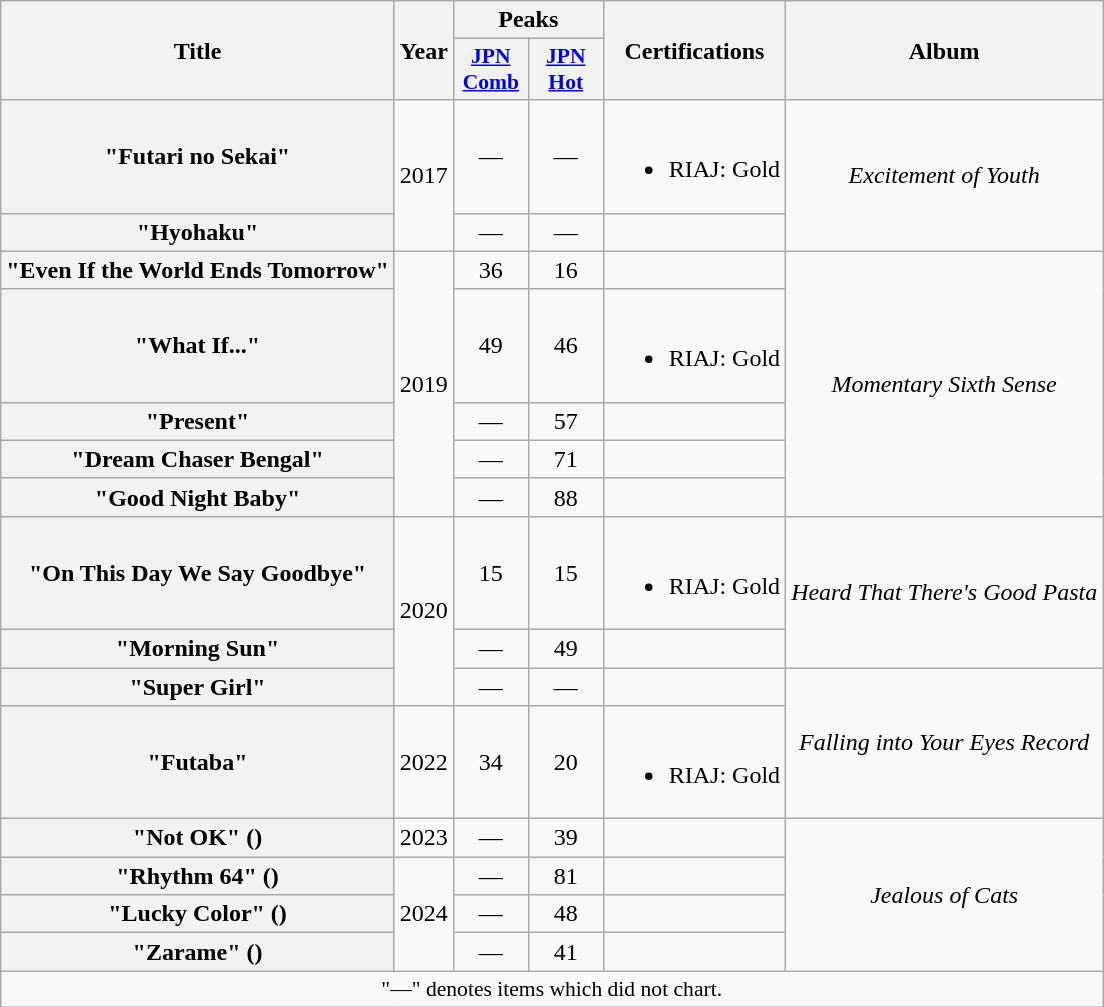<table class="wikitable plainrowheaders" style="text-align:center;">
<tr>
<th scope="col" rowspan="2">Title</th>
<th scope="col" rowspan="2">Year</th>
<th scope="col" colspan="2">Peaks</th>
<th scope="col" rowspan="2">Certifications</th>
<th scope="col" rowspan="2">Album</th>
</tr>
<tr>
<th scope="col" style="width:3em;font-size:90%;"><a href='#'>JPN<br>Comb</a><br></th>
<th scope="col" style="width:3em;font-size:90%;"><a href='#'>JPN<br>Hot</a><br></th>
</tr>
<tr>
<th scope="row">"Futari no Sekai" </th>
<td rowspan="2">2017</td>
<td>—</td>
<td>—</td>
<td><br><ul><li>RIAJ: Gold </li></ul></td>
<td rowspan="2"><em>Excitement of Youth</em></td>
</tr>
<tr>
<th scope="row">"Hyohaku" </th>
<td>—</td>
<td>—</td>
<td></td>
</tr>
<tr>
<th scope="row">"Even If the World Ends Tomorrow" </th>
<td rowspan="5">2019</td>
<td>36</td>
<td>16</td>
<td></td>
<td rowspan="5"><em>Momentary Sixth Sense</em></td>
</tr>
<tr>
<th scope="row">"What If..." </th>
<td>49</td>
<td>46</td>
<td><br><ul><li>RIAJ: Gold </li></ul></td>
</tr>
<tr>
<th scope="row">"Present" </th>
<td>—</td>
<td>57</td>
<td></td>
</tr>
<tr>
<th scope="row">"Dream Chaser Bengal" </th>
<td>—</td>
<td>71</td>
<td></td>
</tr>
<tr>
<th scope="row">"Good Night Baby"</th>
<td>—</td>
<td>88</td>
<td></td>
</tr>
<tr>
<th scope="row">"On This Day We Say Goodbye" </th>
<td rowspan="3">2020</td>
<td>15</td>
<td>15</td>
<td><br><ul><li>RIAJ: Gold </li></ul></td>
<td rowspan="2"><em>Heard That There's Good Pasta</em></td>
</tr>
<tr>
<th scope="row">"Morning Sun" </th>
<td>—</td>
<td>49</td>
<td></td>
</tr>
<tr>
<th scope="row">"Super Girl" </th>
<td>—</td>
<td>—</td>
<td></td>
<td rowspan="2"><em>Falling into Your Eyes Record</em></td>
</tr>
<tr>
<th scope="row">"Futaba" </th>
<td rowspan="1">2022</td>
<td>34</td>
<td>20</td>
<td><br><ul><li>RIAJ: Gold </li></ul></td>
</tr>
<tr>
<th scope="row">"Not OK" ()</th>
<td>2023</td>
<td>—</td>
<td>39</td>
<td></td>
<td rowspan="4"><em>Jealous of Cats</em></td>
</tr>
<tr>
<th scope="row">"Rhythm 64" ()</th>
<td rowspan="3">2024</td>
<td>—</td>
<td>81</td>
<td></td>
</tr>
<tr>
<th scope="row">"Lucky Color" ()</th>
<td>—</td>
<td>48</td>
<td></td>
</tr>
<tr>
<th scope="row">"Zarame" ()</th>
<td>—</td>
<td>41</td>
<td></td>
</tr>
<tr>
<td colspan="12" align="center" style="font-size:90%;">"—" denotes items which did not chart.</td>
</tr>
</table>
